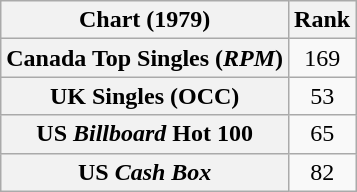<table class="wikitable sortable plainrowheaders" style="text-align:center">
<tr>
<th scope="col">Chart (1979)</th>
<th scope="col">Rank</th>
</tr>
<tr>
<th scope="row">Canada Top Singles (<em>RPM</em>)</th>
<td style="text-align:center;">169</td>
</tr>
<tr>
<th scope="row">UK Singles (OCC)</th>
<td style="text-align:center;">53</td>
</tr>
<tr>
<th scope="row">US <em>Billboard</em> Hot 100</th>
<td style="text-align:center;">65</td>
</tr>
<tr>
<th scope="row">US <em>Cash Box</em></th>
<td style="text-align:center;">82</td>
</tr>
</table>
